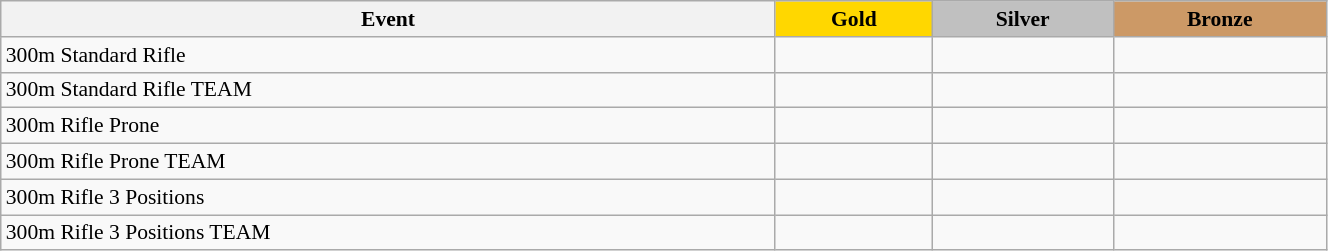<table class="wikitable" width=70% style="font-size:90%; text-align:left;">
<tr align=center>
<th>Event</th>
<td bgcolor=gold><strong>Gold</strong></td>
<td bgcolor=silver><strong>Silver</strong></td>
<td bgcolor=cc9966><strong>Bronze</strong></td>
</tr>
<tr>
<td>300m Standard Rifle</td>
<td></td>
<td></td>
<td></td>
</tr>
<tr>
<td>300m Standard Rifle TEAM</td>
<td></td>
<td></td>
<td></td>
</tr>
<tr>
<td>300m Rifle Prone</td>
<td></td>
<td></td>
<td></td>
</tr>
<tr>
<td>300m Rifle Prone TEAM</td>
<td></td>
<td></td>
<td></td>
</tr>
<tr>
<td>300m Rifle 3 Positions</td>
<td></td>
<td></td>
<td></td>
</tr>
<tr>
<td>300m Rifle 3 Positions TEAM</td>
<td></td>
<td></td>
<td></td>
</tr>
</table>
